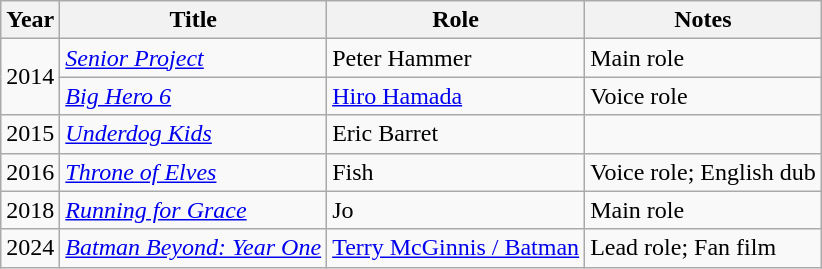<table class="wikitable sortable">
<tr>
<th>Year</th>
<th>Title</th>
<th>Role</th>
<th>Notes</th>
</tr>
<tr>
<td rowspan="2">2014</td>
<td><em><a href='#'>Senior Project</a></em></td>
<td>Peter Hammer</td>
<td>Main role</td>
</tr>
<tr>
<td><em><a href='#'>Big Hero 6</a></em></td>
<td><a href='#'>Hiro Hamada</a></td>
<td>Voice role</td>
</tr>
<tr>
<td>2015</td>
<td><em><a href='#'>Underdog Kids</a></em></td>
<td>Eric Barret</td>
<td></td>
</tr>
<tr>
<td>2016</td>
<td><em><a href='#'>Throne of Elves</a></em></td>
<td>Fish</td>
<td>Voice role; English dub</td>
</tr>
<tr>
<td>2018</td>
<td><em><a href='#'>Running for Grace</a></em></td>
<td>Jo</td>
<td>Main role</td>
</tr>
<tr>
<td>2024</td>
<td><em><a href='#'>Batman Beyond: Year One</a></em></td>
<td><a href='#'>Terry McGinnis / Batman</a></td>
<td>Lead role; Fan film</td>
</tr>
</table>
